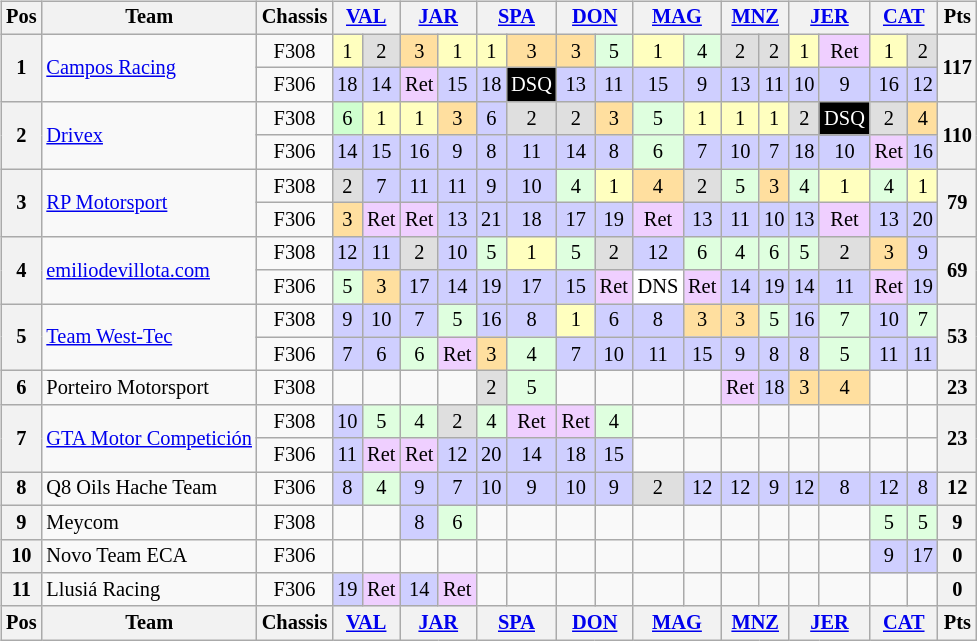<table>
<tr>
<td><br><table class="wikitable" style="font-size: 85%; text-align:center">
<tr valign="top">
<th valign="middle">Pos</th>
<th valign="middle">Team</th>
<th valign="middle">Chassis</th>
<th colspan="2"><a href='#'>VAL</a><br></th>
<th colspan="2"><a href='#'>JAR</a><br></th>
<th colspan="2"><a href='#'>SPA</a><br></th>
<th colspan="2"><a href='#'>DON</a><br></th>
<th colspan="2"><a href='#'>MAG</a><br></th>
<th colspan="2"><a href='#'>MNZ</a><br></th>
<th colspan="2"><a href='#'>JER</a><br></th>
<th colspan="2"><a href='#'>CAT</a><br></th>
<th valign="middle">Pts</th>
</tr>
<tr>
<th rowspan=2>1</th>
<td rowspan=2 align=left> <a href='#'>Campos Racing</a></td>
<td>F308</td>
<td style="background:#FFFFBF;">1</td>
<td style="background:#DFDFDF;">2</td>
<td style="background:#FFDF9F;">3</td>
<td style="background:#FFFFBF;">1</td>
<td style="background:#FFFFBF;">1</td>
<td style="background:#FFDF9F;">3</td>
<td style="background:#FFDF9F;">3</td>
<td style="background:#DFFFDF;">5</td>
<td style="background:#FFFFBF;">1</td>
<td style="background:#DFFFDF;">4</td>
<td style="background:#DFDFDF;">2</td>
<td style="background:#DFDFDF;">2</td>
<td style="background:#FFFFBF;">1</td>
<td style="background:#EFCFFF;">Ret</td>
<td style="background:#FFFFBF;">1</td>
<td style="background:#DFDFDF;">2</td>
<th rowspan=2>117</th>
</tr>
<tr>
<td>F306</td>
<td style="background:#CFCFFF;">18</td>
<td style="background:#CFCFFF;">14</td>
<td style="background:#EFCFFF;">Ret</td>
<td style="background:#CFCFFF;">15</td>
<td style="background:#CFCFFF;">18</td>
<td style="background:black; color:white;">DSQ</td>
<td style="background:#CFCFFF;">13</td>
<td style="background:#CFCFFF;">11</td>
<td style="background:#CFCFFF;">15</td>
<td style="background:#CFCFFF;">9</td>
<td style="background:#CFCFFF;">13</td>
<td style="background:#CFCFFF;">11</td>
<td style="background:#CFCFFF;">10</td>
<td style="background:#CFCFFF;">9</td>
<td style="background:#CFCFFF;">16</td>
<td style="background:#CFCFFF;">12</td>
</tr>
<tr>
<th rowspan=2>2</th>
<td rowspan=2 align=left> <a href='#'>Drivex</a></td>
<td>F308</td>
<td style="background:#CFFFCF;">6</td>
<td style="background:#FFFFBF;">1</td>
<td style="background:#FFFFBF;">1</td>
<td style="background:#FFDF9F;">3</td>
<td style="background:#CFCFFF;">6</td>
<td style="background:#DFDFDF;">2</td>
<td style="background:#DFDFDF;">2</td>
<td style="background:#FFDF9F;">3</td>
<td style="background:#DFFFDF;">5</td>
<td style="background:#FFFFBF;">1</td>
<td style="background:#FFFFBF;">1</td>
<td style="background:#FFFFBF;">1</td>
<td style="background:#DFDFDF;">2</td>
<td style="background:black; color:white;">DSQ</td>
<td style="background:#DFDFDF;">2</td>
<td style="background:#FFDF9F;">4</td>
<th rowspan=2>110</th>
</tr>
<tr>
<td>F306</td>
<td style="background:#CFCFFF;">14</td>
<td style="background:#CFCFFF;">15</td>
<td style="background:#CFCFFF;">16</td>
<td style="background:#CFCFFF;">9</td>
<td style="background:#CFCFFF;">8</td>
<td style="background:#CFCFFF;">11</td>
<td style="background:#CFCFFF;">14</td>
<td style="background:#CFCFFF;">8</td>
<td style="background:#DFFFDF;">6</td>
<td style="background:#CFCFFF;">7</td>
<td style="background:#CFCFFF;">10</td>
<td style="background:#CFCFFF;">7</td>
<td style="background:#CFCFFF;">18</td>
<td style="background:#CFCFFF;">10</td>
<td style="background:#EFCFFF;">Ret</td>
<td style="background:#CFCFFF;">16</td>
</tr>
<tr>
<th rowspan=2>3</th>
<td rowspan=2 align=left> <a href='#'>RP Motorsport</a></td>
<td>F308</td>
<td style="background:#DFDFDF;">2</td>
<td style="background:#CFCFFF;">7</td>
<td style="background:#CFCFFF;">11</td>
<td style="background:#CFCFFF;">11</td>
<td style="background:#CFCFFF;">9</td>
<td style="background:#CFCFFF;">10</td>
<td style="background:#DFFFDF;">4</td>
<td style="background:#FFFFBF;">1</td>
<td style="background:#FFDF9F;">4</td>
<td style="background:#DFDFDF;">2</td>
<td style="background:#DFFFDF;">5</td>
<td style="background:#FFDF9F;">3</td>
<td style="background:#DFFFDF;">4</td>
<td style="background:#FFFFBF;">1</td>
<td style="background:#DFFFDF;">4</td>
<td style="background:#FFFFBF;">1</td>
<th rowspan=2>79</th>
</tr>
<tr>
<td>F306</td>
<td style="background:#FFDF9F;">3</td>
<td style="background:#EFCFFF;">Ret</td>
<td style="background:#EFCFFF;">Ret</td>
<td style="background:#CFCFFF;">13</td>
<td style="background:#CFCFFF;">21</td>
<td style="background:#CFCFFF;">18</td>
<td style="background:#CFCFFF;">17</td>
<td style="background:#CFCFFF;">19</td>
<td style="background:#EFCFFF;">Ret</td>
<td style="background:#CFCFFF;">13</td>
<td style="background:#CFCFFF;">11</td>
<td style="background:#CFCFFF;">10</td>
<td style="background:#CFCFFF;">13</td>
<td style="background:#EFCFFF;">Ret</td>
<td style="background:#CFCFFF;">13</td>
<td style="background:#CFCFFF;">20</td>
</tr>
<tr>
<th rowspan=2>4</th>
<td rowspan=2 align=left> <a href='#'>emiliodevillota.com</a></td>
<td>F308</td>
<td style="background:#CFCFFF;">12</td>
<td style="background:#CFCFFF;">11</td>
<td style="background:#DFDFDF;">2</td>
<td style="background:#CFCFFF;">10</td>
<td style="background:#DFFFDF;">5</td>
<td style="background:#FFFFBF;">1</td>
<td style="background:#DFFFDF;">5</td>
<td style="background:#DFDFDF;">2</td>
<td style="background:#CFCFFF;">12</td>
<td style="background:#DFFFDF;">6</td>
<td style="background:#DFFFDF;">4</td>
<td style="background:#DFFFDF;">6</td>
<td style="background:#DFFFDF;">5</td>
<td style="background:#DFDFDF;">2</td>
<td style="background:#FFDF9F;">3</td>
<td style="background:#CFCFFF;">9</td>
<th rowspan=2>69</th>
</tr>
<tr>
<td>F306</td>
<td style="background:#DFFFDF;">5</td>
<td style="background:#FFDF9F;">3</td>
<td style="background:#CFCFFF;">17</td>
<td style="background:#CFCFFF;">14</td>
<td style="background:#CFCFFF;">19</td>
<td style="background:#CFCFFF;">17</td>
<td style="background:#CFCFFF;">15</td>
<td style="background:#EFCFFF;">Ret</td>
<td style="background:#FFFFFF;">DNS</td>
<td style="background:#EFCFFF;">Ret</td>
<td style="background:#CFCFFF;">14</td>
<td style="background:#CFCFFF;">19</td>
<td style="background:#CFCFFF;">14</td>
<td style="background:#CFCFFF;">11</td>
<td style="background:#EFCFFF;">Ret</td>
<td style="background:#CFCFFF;">19</td>
</tr>
<tr>
<th rowspan=2>5</th>
<td rowspan=2 align=left> <a href='#'>Team West-Tec</a></td>
<td>F308</td>
<td style="background:#CFCFFF;">9</td>
<td style="background:#CFCFFF;">10</td>
<td style="background:#CFCFFF;">7</td>
<td style="background:#DFFFDF;">5</td>
<td style="background:#CFCFFF;">16</td>
<td style="background:#CFCFFF;">8</td>
<td style="background:#FFFFBF;">1</td>
<td style="background:#CFCFFF;">6</td>
<td style="background:#CFCFFF;">8</td>
<td style="background:#FFDF9F;">3</td>
<td style="background:#FFDF9F;">3</td>
<td style="background:#DFFFDF;">5</td>
<td style="background:#CFCFFF;">16</td>
<td style="background:#DFFFDF;">7</td>
<td style="background:#CFCFFF;">10</td>
<td style="background:#DFFFDF;">7</td>
<th rowspan=2>53</th>
</tr>
<tr>
<td>F306</td>
<td style="background:#CFCFFF;">7</td>
<td style="background:#CFCFFF;">6</td>
<td style="background:#DFFFDF;">6</td>
<td style="background:#EFCFFF;">Ret</td>
<td style="background:#FFDF9F;">3</td>
<td style="background:#DFFFDF;">4</td>
<td style="background:#CFCFFF;">7</td>
<td style="background:#CFCFFF;">10</td>
<td style="background:#CFCFFF;">11</td>
<td style="background:#CFCFFF;">15</td>
<td style="background:#CFCFFF;">9</td>
<td style="background:#CFCFFF;">8</td>
<td style="background:#CFCFFF;">8</td>
<td style="background:#DFFFDF;">5</td>
<td style="background:#CFCFFF;">11</td>
<td style="background:#CFCFFF;">11</td>
</tr>
<tr>
<th>6</th>
<td align=left> Porteiro Motorsport</td>
<td>F308</td>
<td></td>
<td></td>
<td></td>
<td></td>
<td style="background:#DFDFDF;">2</td>
<td style="background:#DFFFDF;">5</td>
<td></td>
<td></td>
<td></td>
<td></td>
<td style="background:#EFCFFF;">Ret</td>
<td style="background:#CFCFFF;">18</td>
<td style="background:#FFDF9F;">3</td>
<td style="background:#FFDF9F;">4</td>
<td></td>
<td></td>
<th>23</th>
</tr>
<tr>
<th rowspan=2>7</th>
<td rowspan=2 align=left nowrap> <a href='#'>GTA Motor Competición</a></td>
<td>F308</td>
<td style="background:#CFCFFF;">10</td>
<td style="background:#DFFFDF;">5</td>
<td style="background:#DFFFDF;">4</td>
<td style="background:#DFDFDF;">2</td>
<td style="background:#DFFFDF;">4</td>
<td style="background:#EFCFFF;">Ret</td>
<td style="background:#EFCFFF;">Ret</td>
<td style="background:#DFFFDF;">4</td>
<td></td>
<td></td>
<td></td>
<td></td>
<td></td>
<td></td>
<td></td>
<td></td>
<th rowspan=2 align="center">23</th>
</tr>
<tr>
<td>F306</td>
<td style="background:#CFCFFF;">11</td>
<td style="background:#EFCFFF;">Ret</td>
<td style="background:#EFCFFF;">Ret</td>
<td style="background:#CFCFFF;">12</td>
<td style="background:#CFCFFF;">20</td>
<td style="background:#CFCFFF;">14</td>
<td style="background:#CFCFFF;">18</td>
<td style="background:#CFCFFF;">15</td>
<td></td>
<td></td>
<td></td>
<td></td>
<td></td>
<td></td>
<td></td>
<td></td>
</tr>
<tr>
<th>8</th>
<td align=left> Q8 Oils Hache Team</td>
<td>F306</td>
<td style="background:#CFCFFF;">8</td>
<td style="background:#DFFFDF;">4</td>
<td style="background:#CFCFFF;">9</td>
<td style="background:#CFCFFF;">7</td>
<td style="background:#CFCFFF;">10</td>
<td style="background:#CFCFFF;">9</td>
<td style="background:#CFCFFF;">10</td>
<td style="background:#CFCFFF;">9</td>
<td style="background:#DFDFDF;">2</td>
<td style="background:#CFCFFF;">12</td>
<td style="background:#CFCFFF;">12</td>
<td style="background:#CFCFFF;">9</td>
<td style="background:#CFCFFF;">12</td>
<td style="background:#CFCFFF;">8</td>
<td style="background:#CFCFFF;">12</td>
<td style="background:#CFCFFF;">8</td>
<th>12</th>
</tr>
<tr>
<th>9</th>
<td align=left> Meycom</td>
<td>F308</td>
<td></td>
<td></td>
<td style="background:#CFCFFF;">8</td>
<td style="background:#DFFFDF;">6</td>
<td></td>
<td></td>
<td></td>
<td></td>
<td></td>
<td></td>
<td></td>
<td></td>
<td></td>
<td></td>
<td style="background:#DFFFDF;">5</td>
<td style="background:#DFFFDF;">5</td>
<th>9</th>
</tr>
<tr>
<th>10</th>
<td align=left> Novo Team ECA</td>
<td>F306</td>
<td></td>
<td></td>
<td></td>
<td></td>
<td></td>
<td></td>
<td></td>
<td></td>
<td></td>
<td></td>
<td></td>
<td></td>
<td></td>
<td></td>
<td style="background:#CFCFFF;">9</td>
<td style="background:#CFCFFF;">17</td>
<th>0</th>
</tr>
<tr>
<th>11</th>
<td align=left> Llusiá Racing</td>
<td>F306</td>
<td style="background:#CFCFFF;">19</td>
<td style="background:#EFCFFF;">Ret</td>
<td style="background:#CFCFFF;">14</td>
<td style="background:#EFCFFF;">Ret</td>
<td></td>
<td></td>
<td></td>
<td></td>
<td></td>
<td></td>
<td></td>
<td></td>
<td></td>
<td></td>
<td></td>
<td></td>
<th>0</th>
</tr>
<tr>
<th valign="middle">Pos</th>
<th valign="middle">Team</th>
<th valign="middle">Chassis</th>
<th colspan="2"><a href='#'>VAL</a><br></th>
<th colspan="2"><a href='#'>JAR</a><br></th>
<th colspan="2"><a href='#'>SPA</a><br></th>
<th colspan="2"><a href='#'>DON</a><br></th>
<th colspan="2"><a href='#'>MAG</a><br></th>
<th colspan="2"><a href='#'>MNZ</a><br></th>
<th colspan="2"><a href='#'>JER</a><br></th>
<th colspan="2"><a href='#'>CAT</a><br></th>
<th valign="middle">Pts</th>
</tr>
</table>
</td>
<td valign="top"><br></td>
</tr>
</table>
